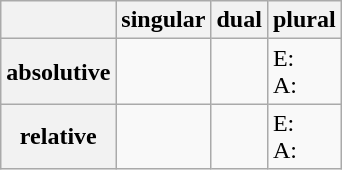<table class="wikitable">
<tr>
<th></th>
<th>singular</th>
<th>dual</th>
<th>plural</th>
</tr>
<tr>
<th>absolutive</th>
<td></td>
<td></td>
<td>E: <br>A: </td>
</tr>
<tr>
<th>relative</th>
<td></td>
<td></td>
<td>E: <br>A: </td>
</tr>
</table>
